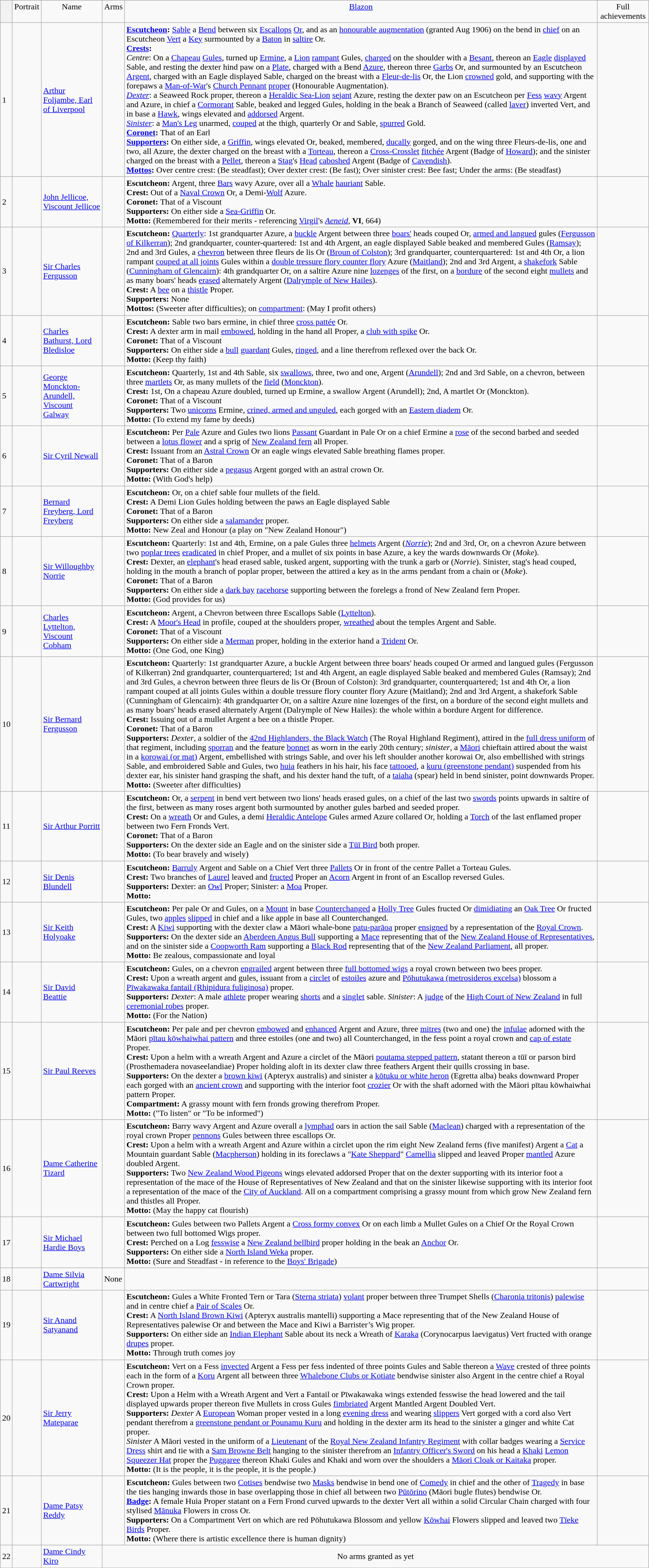<table class="wikitable">
<tr style="vertical-align:top; text-align:center;">
<th></th>
<td>Portrait</td>
<td>Name</td>
<td>Arms</td>
<td><a href='#'>Blazon</a></td>
<td>Full achievements</td>
</tr>
<tr>
<td>1</td>
<td></td>
<td><a href='#'>Arthur Foljambe, Earl of Liverpool</a></td>
<td></td>
<td><strong><a href='#'>Escutcheon</a>:</strong> <a href='#'>Sable</a> a <a href='#'>Bend</a> between six <a href='#'>Escallops</a> <a href='#'>Or</a>, and as an <a href='#'>honourable augmentation</a> (granted Aug 1906) on the bend in <a href='#'>chief</a> on an Escutcheon <a href='#'>Vert</a> a <a href='#'>Key</a> surmounted by a <a href='#'>Baton</a> in <a href='#'>saltire</a> Or.<br><strong><a href='#'>Crests</a>:</strong><br><em>Centre</em>: On a <a href='#'>Chapeau</a> <a href='#'>Gules</a>, turned up <a href='#'>Ermine</a>, a <a href='#'>Lion</a> <a href='#'>rampant</a> Gules, <a href='#'>charged</a> on the shoulder with a <a href='#'>Besant</a>, thereon an <a href='#'>Eagle</a> <a href='#'>displayed</a> Sable, and resting the dexter hind paw on a <a href='#'>Plate</a>, charged with a Bend <a href='#'>Azure</a>, thereon three <a href='#'>Garbs</a> Or, and surmounted by an Escutcheon <a href='#'>Argent</a>, charged with an Eagle displayed Sable, charged on the breast with a <a href='#'>Fleur-de-lis</a> Or, the Lion <a href='#'>crowned</a> gold, and supporting with the forepaws a <a href='#'>Man-of-War</a>'s <a href='#'>Church Pennant</a> <a href='#'>proper</a> (Honourable Augmentation).<br><em><a href='#'>Dexter</a></em>: a Seaweed Rock proper, thereon a <a href='#'>Heraldic Sea-Lion</a> <a href='#'>sejant</a> Azure, resting the dexter paw on an Escutcheon per <a href='#'>Fess</a> <a href='#'>wavy</a> Argent and Azure, in chief a <a href='#'>Cormorant</a> Sable, beaked and legged Gules, holding in the beak a Branch of Seaweed (called <a href='#'>laver</a>) inverted Vert, and in base a <a href='#'>Hawk</a>, wings elevated and <a href='#'>addorsed</a> Argent.<br><em><a href='#'>Sinister</a></em>: a <a href='#'>Man's Leg</a> unarmed, <a href='#'>couped</a> at the thigh, quarterly Or and Sable, <a href='#'>spurred</a> Gold.<br><strong><a href='#'>Coronet</a>:</strong> That of an Earl<br><strong><a href='#'>Supporters</a>:</strong> On either side, a <a href='#'>Griffin</a>, wings elevated Or, beaked, membered, <a href='#'>ducally</a> gorged, and on the wing three Fleurs-de-lis, one and two, all Azure, the dexter charged on the breast with a <a href='#'>Torteau</a>, thereon a <a href='#'>Cross-Crosslet</a> <a href='#'>fitchée</a> Argent (Badge of <a href='#'>Howard</a>); and the sinister charged on the breast with a <a href='#'>Pellet</a>, thereon a <a href='#'>Stag</a>'s <a href='#'>Head</a> <a href='#'>caboshed</a> Argent (Badge of <a href='#'>Cavendish</a>).<br><strong><a href='#'>Mottos</a>:</strong> Over centre crest:  (Be steadfast); Over dexter crest:  (Be fast); Over sinister crest: Bee fast; Under the arms:  (Be steadfast)</td>
<td></td>
</tr>
<tr>
<td>2</td>
<td></td>
<td><a href='#'>John Jellicoe, Viscount Jellicoe</a></td>
<td></td>
<td><strong>Escutcheon:</strong> Argent, three <a href='#'>Bars</a> wavy Azure, over all a <a href='#'>Whale</a> <a href='#'>hauriant</a> Sable.<br><strong>Crest:</strong> Out of a <a href='#'>Naval Crown</a> Or, a Demi-<a href='#'>Wolf</a> Azure.<br><strong>Coronet:</strong> That of a Viscount<br><strong>Supporters:</strong> On either side a <a href='#'>Sea-Griffin</a> Or.<br><strong>Motto:</strong>  (Remembered for their merits - referencing <a href='#'>Virgil</a>'s <em><a href='#'>Aeneid</a></em>, <strong>VI</strong>, 664)</td>
<td></td>
</tr>
<tr>
<td>3</td>
<td></td>
<td><a href='#'>Sir Charles Fergusson</a></td>
<td></td>
<td><strong>Escutcheon:</strong> <a href='#'>Quarterly</a>: 1st grandquarter Azure, a <a href='#'>buckle</a> Argent between three <a href='#'>boars'</a> heads couped Or, <a href='#'>armed and langued</a> gules (<a href='#'>Fergusson of Kilkerran</a>); 2nd grandquarter, counter-quartered: 1st and 4th Argent, an eagle displayed Sable beaked and membered Gules (<a href='#'>Ramsay</a>); 2nd and 3rd Gules, a <a href='#'>chevron</a> between three fleurs de lis Or (<a href='#'>Broun of Colston</a>); 3rd grandquarter, counterquartered: 1st and 4th Or, a lion rampant <a href='#'>couped at all joints</a> Gules within a <a href='#'>double tressure flory counter flory</a> Azure (<a href='#'>Maitland</a>); 2nd and 3rd Argent, a <a href='#'>shakefork</a> Sable (<a href='#'>Cunningham of Glencairn</a>): 4th grandquarter Or, on a saltire Azure nine <a href='#'>lozenges</a> of the first, on a <a href='#'>bordure</a> of the second eight <a href='#'>mullets</a> and as many boars' heads <a href='#'>erased</a> alternately Argent (<a href='#'>Dalrymple of New Hailes</a>).<br><strong>Crest:</strong> A <a href='#'>bee</a> on a <a href='#'>thistle</a> Proper.<br><strong>Supporters:</strong> None<br><strong>Mottos:</strong>  (Sweeter after difficulties); on <a href='#'>compartment</a>:  (May I profit others)</td>
<td></td>
</tr>
<tr>
<td>4</td>
<td></td>
<td><a href='#'>Charles Bathurst, Lord Bledisloe</a></td>
<td></td>
<td><strong>Escutcheon:</strong> Sable two bars ermine, in chief three <a href='#'>cross pattée</a> Or.<br><strong>Crest:</strong> A dexter arm in mail <a href='#'>embowed</a>, holding in the hand all Proper, a <a href='#'>club with spike</a> Or.<br><strong>Coronet:</strong> That of a Viscount<br><strong>Supporters:</strong> On either side a <a href='#'>bull</a> <a href='#'>guardant</a> Gules, <a href='#'>ringed</a>, and a line therefrom reflexed over the back Or.<br><strong>Motto:</strong>  (Keep thy faith)</td>
<td></td>
</tr>
<tr>
<td>5</td>
<td></td>
<td><a href='#'>George Monckton-Arundell, Viscount Galway</a></td>
<td></td>
<td><strong>Escutcheon:</strong> Quarterly, 1st and 4th Sable, six <a href='#'>swallows</a>, three, two and one, Argent (<a href='#'>Arundell</a>); 2nd and 3rd Sable, on a chevron, between three <a href='#'>martlets</a> Or, as many mullets of the <a href='#'>field</a> (<a href='#'>Monckton</a>).<br><strong>Crest:</strong> 1st, On a chapeau Azure doubled, turned up Ermine, a swallow Argent (Arundell); 2nd, A martlet Or (Monckton).<br><strong>Coronet:</strong> That of a Viscount<br><strong>Supporters:</strong> Two <a href='#'>unicorns</a> Ermine, <a href='#'>crined, armed and unguled</a>, each gorged with an <a href='#'>Eastern diadem</a> Or.<br><strong>Motto:</strong>  (To extend my fame by deeds)</td>
<td></td>
</tr>
<tr>
<td>6</td>
<td></td>
<td><a href='#'>Sir Cyril Newall</a></td>
<td></td>
<td><strong>Escutcheon:</strong> Per <a href='#'>Pale</a> Azure and Gules two lions <a href='#'>Passant</a> Guardant in Pale Or on a chief Ermine a <a href='#'>rose</a> of the second barbed and seeded between a <a href='#'>lotus flower</a> and a sprig of <a href='#'>New Zealand fern</a> all Proper.<br><strong>Crest:</strong> Issuant from an <a href='#'>Astral Crown</a> Or an eagle wings elevated Sable breathing flames proper.<br><strong>Coronet:</strong> That of a Baron<br><strong>Supporters:</strong> On either side a <a href='#'>pegasus</a> Argent gorged with an astral crown Or.<br><strong>Motto:</strong>  (With God's help)</td>
<td></td>
</tr>
<tr>
<td>7</td>
<td></td>
<td><a href='#'>Bernard Freyberg, Lord Freyberg</a></td>
<td></td>
<td><strong>Escutcheon:</strong> Or, on a chief sable four mullets of the field.<br><strong>Crest:</strong> A Demi Lion Gules holding between the paws an Eagle displayed Sable<br><strong>Coronet:</strong> That of a Baron<br><strong>Supporters:</strong> On either side a <a href='#'>salamander</a> proper.<br><strong>Motto:</strong> New Zeal and Honour (a play on "New Zealand Honour")</td>
<td></td>
</tr>
<tr>
<td>8</td>
<td></td>
<td><a href='#'>Sir Willoughby Norrie</a></td>
<td></td>
<td><strong>Escutcheon:</strong> Quarterly: 1st and 4th, Ermine, on a pale Gules three <a href='#'>helmets</a> Argent (<em><a href='#'>Norrie</a></em>); 2nd and 3rd, Or, on a chevron Azure between two <a href='#'>poplar trees</a> <a href='#'>eradicated</a> in chief Proper, and a mullet of six points in base Azure, a key the wards downwards Or (<em>Moke</em>).<br><strong>Crest:</strong> Dexter, an <a href='#'>elephant</a>'s head erased sable, tusked argent, supporting with the trunk a garb or (<em>Norrie</em>). Sinister, stag's head couped, holding in the mouth a branch of poplar proper, between the attired a key as in the arms pendant from a chain or (<em>Moke</em>).<br><strong>Coronet:</strong> That of a Baron<br><strong>Supporters:</strong> On either side a <a href='#'>dark bay</a> <a href='#'>racehorse</a> supporting between the forelegs a frond of New Zealand fern Proper.<br><strong>Motto:</strong>  (God provides for us)</td>
<td></td>
</tr>
<tr>
<td>9</td>
<td></td>
<td><a href='#'>Charles Lyttelton, Viscount Cobham</a></td>
<td></td>
<td><strong>Escutcheon:</strong> Argent, a Chevron between three Escallops Sable (<a href='#'>Lyttelton</a>).<br><strong>Crest:</strong> A <a href='#'>Moor's Head</a> in profile, couped at the shoulders proper, <a href='#'>wreathed</a> about the temples Argent and Sable.<br><strong>Coronet:</strong> That of a Viscount<br><strong>Supporters:</strong> On either side a <a href='#'>Merman</a> proper, holding in the exterior hand a <a href='#'>Trident</a> Or.<br><strong>Motto:</strong>  (One God, one King)</td>
<td></td>
</tr>
<tr>
<td>10</td>
<td></td>
<td><a href='#'>Sir Bernard Fergusson</a></td>
<td></td>
<td><strong>Escutcheon:</strong> Quarterly: 1st grandquarter Azure, a buckle Argent between three boars' heads couped Or armed and langued gules (Fergusson of Kilkerran) 2nd grandquarter, counterquartered; 1st and 4th Argent, an eagle displayed Sable beaked and membered Gules (Ramsay); 2nd and 3rd Gules, a chevron between three fleurs de lis Or (Broun of Colston): 3rd grandquarter, counterquartered; 1st and 4th Or, a lion rampant couped at all joints Gules within a double tressure flory counter flory Azure (Maitland); 2nd and 3rd Argent, a shakefork Sable (Cunningham of Glencairn): 4th grandquarter Or, on a saltire Azure nine lozenges of the first, on a bordure of the second eight mullets and as many boars' heads erased alternately Argent (Dalrymple of New Hailes): the whole within a bordure Argent for difference.<br><strong>Crest:</strong> Issuing out of a mullet Argent a bee on a thistle Proper.<br><strong>Coronet:</strong> That of a Baron<br><strong>Supporters:</strong> <em>Dexter</em>, a soldier of the <a href='#'>42nd Highlanders, the Black Watch</a> (The Royal Highland Regiment), attired in the <a href='#'>full dress uniform</a> of that regiment, including <a href='#'>sporran</a> and the feature <a href='#'>bonnet</a> as worn in the early 20th century; <em>sinister</em>, a <a href='#'>Māori</a> chieftain attired about the waist in a <a href='#'>korowai (or mat)</a> Argent, embellished with strings Sable, and over his left shoulder another korowai Or, also embellished with strings Sable, and embroidered Sable and Gules, two <a href='#'>huia</a> feathers in his hair, his face <a href='#'>tattooed</a>, a <a href='#'>kuru (greenstone pendant)</a> suspended from his dexter ear, his sinister hand grasping the shaft, and his dexter hand the tuft, of a <a href='#'>taiaha</a> (spear) held in bend sinister, point downwards Proper.<br><strong>Motto:</strong>  (Sweeter after difficulties)</td>
<td></td>
</tr>
<tr>
<td>11</td>
<td></td>
<td><a href='#'>Sir Arthur Porritt</a></td>
<td></td>
<td><strong>Escutcheon:</strong> Or, a <a href='#'>serpent</a> in bend vert between two lions' heads erased gules, on a chief of the last two <a href='#'>swords</a> points upwards in saltire of the first, between as many roses argent both surmounted by another gules barbed and seeded proper.<br><strong>Crest:</strong> On a <a href='#'>wreath</a> Or and Gules, a demi <a href='#'>Heraldic Antelope</a> Gules armed Azure collared Or, holding a <a href='#'>Torch</a> of the last enflamed proper between two Fern Fronds Vert.<br><strong>Coronet:</strong> That of a Baron<br><strong>Supporters:</strong> On the dexter side an Eagle and on the sinister side a <a href='#'>Tūī Bird</a> both proper.<br><strong>Motto:</strong>  (To bear bravely and wisely)</td>
<td></td>
</tr>
<tr>
<td>12</td>
<td></td>
<td><a href='#'>Sir Denis Blundell</a></td>
<td></td>
<td><strong>Escutcheon:</strong> <a href='#'>Barruly</a> Argent and Sable on a Chief Vert three <a href='#'>Pallets</a> Or in front of the centre Pallet a Torteau Gules.<br><strong>Crest:</strong> Two branches of <a href='#'>Laurel</a> leaved and <a href='#'>fructed</a> Proper an <a href='#'>Acorn</a> Argent in front of an Escallop reversed Gules.<br><strong>Supporters:</strong> Dexter: an <a href='#'>Owl</a> Proper; Sinister: a <a href='#'>Moa</a> Proper.<br><strong>Motto:</strong> </td>
<td></td>
</tr>
<tr>
<td>13</td>
<td></td>
<td><a href='#'>Sir Keith Holyoake</a></td>
<td></td>
<td><strong>Escutcheon:</strong> Per pale Or and Gules, on a <a href='#'>Mount</a> in base <a href='#'>Counterchanged</a> a <a href='#'>Holly Tree</a> Gules fructed Or <a href='#'>dimidiating</a> an <a href='#'>Oak Tree</a> Or fructed Gules, two <a href='#'>apples</a> <a href='#'>slipped</a> in chief and a like apple in base all Counterchanged.<br><strong>Crest:</strong> A <a href='#'>Kiwi</a> supporting with the dexter claw a Māori whale-bone <a href='#'>patu-parāoa</a> proper <a href='#'>ensigned</a> by a representation of the <a href='#'>Royal Crown</a>.<br><strong>Supporters:</strong> On the dexter side an <a href='#'>Aberdeen Angus Bull</a> supporting a <a href='#'>Mace</a> representing that of the <a href='#'>New Zealand House of Representatives</a>, and on the sinister side a <a href='#'>Coopworth Ram</a> supporting a <a href='#'>Black Rod</a> representing that of the <a href='#'>New Zealand Parliament</a>, all proper.<br><strong>Motto:</strong> Be zealous, compassionate and loyal</td>
<td></td>
</tr>
<tr>
<td>14</td>
<td></td>
<td><a href='#'>Sir David Beattie</a></td>
<td></td>
<td><strong>Escutcheon:</strong> Gules, on a chevron <a href='#'>engrailed</a> argent between three <a href='#'>full bottomed wigs</a> a royal crown between two bees proper.<br><strong>Crest:</strong> Upon a wreath argent and gules, issuant from a <a href='#'>circlet</a> of <a href='#'>estoiles</a> azure and <a href='#'>Pōhutukawa (metrosideros excelsa)</a> blossom a <a href='#'>Pīwakawaka fantail (Rhipidura fuliginosa)</a> proper.<br><strong>Supporters:</strong> <em>Dexter</em>: A male <a href='#'>athlete</a> proper wearing <a href='#'>shorts</a> and a <a href='#'>singlet</a> sable. <em>Sinister</em>: A <a href='#'>judge</a> of the <a href='#'>High Court of New Zealand</a> in full <a href='#'>ceremonial robes</a> proper.<br><strong>Motto:</strong>  (For the Nation)</td>
<td></td>
</tr>
<tr>
<td>15</td>
<td></td>
<td><a href='#'>Sir Paul Reeves</a></td>
<td></td>
<td><strong>Escutcheon:</strong> Per pale and per chevron <a href='#'>embowed</a> and <a href='#'>enhanced</a> Argent and Azure, three <a href='#'>mitres</a> (two and one) the <a href='#'>infulae</a> adorned with the Māori <a href='#'>pītau kōwhaiwhai pattern</a> and three estoiles (one and two) all Counterchanged, in the fess point a royal crown and <a href='#'>cap of estate</a> Proper.<br><strong>Crest:</strong> Upon a helm with a wreath Argent and Azure a circlet of the Māori <a href='#'>poutama stepped pattern</a>, statant thereon a tūī or parson bird (Prosthemadera novaseelandiae) Proper holding aloft in its dexter claw three feathers Argent their quills crossing in base.<br><strong>Supporters:</strong> On the dexter a <a href='#'>brown kiwi</a> (Apteryx australis) and sinister a <a href='#'>kōtuku or white heron</a> (Egretta alba) beaks downward Proper each gorged with an <a href='#'>ancient crown</a> and supporting with the interior foot <a href='#'>crozier</a> Or with the shaft adorned with the Māori pītau kōwhaiwhai pattern Proper.<br><strong>Compartment:</strong> A grassy mount with fern fronds growing therefrom Proper.<br><strong>Motto:</strong>  ("To listen" or "To be informed")</td>
<td></td>
</tr>
<tr>
<td>16</td>
<td></td>
<td><a href='#'>Dame Catherine Tizard</a></td>
<td></td>
<td><strong>Escutcheon:</strong> Barry wavy Argent and Azure overall a <a href='#'>lymphad</a> oars in action the sail Sable (<a href='#'>Maclean</a>) charged with a representation of the royal crown Proper <a href='#'>pennons</a> Gules between three escallops Or.<br><strong>Crest:</strong> Upon a helm with a wreath Argent and Azure within a circlet upon the rim eight New Zealand ferns (five manifest) Argent a <a href='#'>Cat</a> a Mountain guardant Sable (<a href='#'>Macpherson</a>) holding in its foreclaws a "<a href='#'>Kate Sheppard</a>" <a href='#'>Camellia</a> slipped and leaved Proper <a href='#'>mantled</a> Azure doubled Argent.<br><strong>Supporters:</strong> Two <a href='#'>New Zealand Wood Pigeons</a> wings elevated addorsed Proper that on the dexter supporting with its interior foot a representation of the mace of the House of Representatives of New Zealand and that on the sinister likewise supporting with its interior foot a representation of the mace of the <a href='#'>City of Auckland</a>. All on a compartment comprising a grassy mount from which grow New Zealand fern and thistles all Proper.<br><strong>Motto:</strong>  (May the happy cat flourish)</td>
<td></td>
</tr>
<tr>
<td>17</td>
<td></td>
<td><a href='#'>Sir Michael Hardie Boys</a></td>
<td></td>
<td><strong>Escutcheon:</strong> Gules between two Pallets Argent a <a href='#'>Cross formy convex</a> Or on each limb a Mullet Gules on a Chief Or the Royal Crown between two full bottomed Wigs proper.<br><strong>Crest:</strong> Perched on a Log <a href='#'>fesswise</a> a <a href='#'>New Zealand bellbird</a> proper holding in the beak an <a href='#'>Anchor</a> Or.<br><strong>Supporters:</strong> On either side a <a href='#'>North Island Weka</a> proper.<br><strong>Motto:</strong>  (Sure and Steadfast - in reference to the <a href='#'>Boys' Brigade</a>)</td>
<td></td>
</tr>
<tr>
<td>18</td>
<td></td>
<td><a href='#'>Dame Silvia Cartwright</a></td>
<td>None</td>
<td></td>
<td></td>
</tr>
<tr>
<td>19</td>
<td></td>
<td><a href='#'>Sir Anand Satyanand</a></td>
<td></td>
<td><strong>Escutcheon:</strong> Gules a White Fronted Tern or Tara (<a href='#'>Sterna striata</a>) <a href='#'>volant</a> proper between three Trumpet Shells (<a href='#'>Charonia tritonis</a>) <a href='#'>palewise</a> and in centre chief a <a href='#'>Pair of Scales</a> Or.<br><strong>Crest:</strong> A <a href='#'>North Island Brown Kiwi</a> (Apteryx australis mantelli) supporting a Mace representing that of the New Zealand House of Representatives palewise Or and between the Mace and Kiwi a Barrister’s Wig proper.<br><strong>Supporters:</strong> On either side an <a href='#'>Indian Elephant</a> Sable about its neck a Wreath of <a href='#'>Karaka</a> (Corynocarpus laevigatus) Vert fructed with orange <a href='#'>drupes</a> proper.<br><strong>Motto:</strong> Through truth comes joy</td>
<td></td>
</tr>
<tr>
<td>20</td>
<td></td>
<td><a href='#'>Sir Jerry Mateparae</a></td>
<td></td>
<td><strong>Escutcheon:</strong> Vert on a Fess <a href='#'>invected</a> Argent a Fess per fess indented of three points Gules and Sable thereon a <a href='#'>Wave</a> crested of three points each in the form of a <a href='#'>Koru</a> Argent all between three <a href='#'>Whalebone Clubs or Kotiate</a> bendwise sinister also Argent in the centre chief a Royal Crown proper.<br><strong>Crest:</strong> Upon a Helm with a Wreath Argent and Vert a Fantail or Pīwakawaka wings extended fesswise the head lowered and the tail displayed upwards proper thereon five Mullets in cross Gules <a href='#'>fimbriated</a> Argent Mantled Argent Doubled Vert.<br><strong>Supporters:</strong> 
<em>Dexter</em> A <a href='#'>European</a> Woman proper vested in a long <a href='#'>evening dress</a> and wearing <a href='#'>slippers</a> Vert gorged with a cord also Vert pendant therefrom a <a href='#'>greenstone pendant or Pounamu Kuru</a> and holding in the dexter arm its head to the sinister a ginger and white Cat proper.<br><em>Sinister</em> A Māori vested in the uniform of a <a href='#'>Lieutenant</a> of the <a href='#'>Royal New Zealand Infantry Regiment</a> with collar badges wearing a <a href='#'>Service Dress</a> shirt and tie with a <a href='#'>Sam Browne Belt</a> hanging to the sinister therefrom an <a href='#'>Infantry Officer's Sword</a> on his head a <a href='#'>Khaki</a> <a href='#'>Lemon Squeezer Hat</a> proper the <a href='#'>Puggaree</a> thereon Khaki Gules and Khaki and worn over the shoulders a <a href='#'>Māori Cloak or Kaitaka</a> proper.<br><strong>Motto:</strong>  (It is the people, it is the people, it is the people.)</td>
<td></td>
</tr>
<tr>
<td>21</td>
<td></td>
<td><a href='#'>Dame Patsy Reddy</a></td>
<td></td>
<td><strong>Escutcheon:</strong> Gules between two <a href='#'>Cotises</a> bendwise two <a href='#'>Masks</a> bendwise in bend one of <a href='#'>Comedy</a> in chief and the other of <a href='#'>Tragedy</a> in base the ties hanging inwards those in base overlapping those in chief all between two <a href='#'>Pūtōrino</a> (Māori bugle flutes) bendwise Or.<br><strong><a href='#'>Badge</a>:</strong> A female Huia Proper statant on a Fern Frond curved upwards to the dexter Vert all within a solid Circular Chain charged with four stylised <a href='#'>Mānuka</a> Flowers in cross Or.<br><strong>Supporters:</strong> On a Compartment Vert on which are red Pōhutukawa Blossom and yellow <a href='#'>Kōwhai</a> Flowers slipped and leaved two <a href='#'>Tīeke Birds</a> Proper.<br><strong>Motto:</strong>  (Where there is artistic excellence there is human dignity)</td>
<td></td>
</tr>
<tr>
<td>22</td>
<td></td>
<td><a href='#'>Dame Cindy Kiro</a></td>
<td colspan=3 align=center>No arms granted as yet</td>
</tr>
</table>
